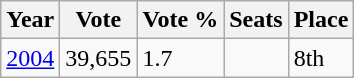<table class="wikitable">
<tr>
<th>Year</th>
<th>Vote</th>
<th>Vote %</th>
<th>Seats</th>
<th>Place</th>
</tr>
<tr>
<td><a href='#'>2004</a></td>
<td>39,655</td>
<td>1.7</td>
<td></td>
<td>8th</td>
</tr>
</table>
